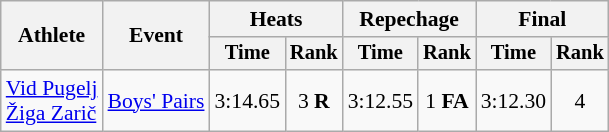<table class="wikitable" style="font-size:90%">
<tr>
<th rowspan="2">Athlete</th>
<th rowspan="2">Event</th>
<th colspan="2">Heats</th>
<th colspan="2">Repechage</th>
<th colspan="2">Final</th>
</tr>
<tr style="font-size:95%">
<th>Time</th>
<th>Rank</th>
<th>Time</th>
<th>Rank</th>
<th>Time</th>
<th>Rank</th>
</tr>
<tr align=center>
<td align=left><a href='#'>Vid Pugelj</a><br><a href='#'>Žiga Zarič</a></td>
<td align=left><a href='#'>Boys' Pairs</a></td>
<td>3:14.65</td>
<td>3 <strong>R</strong></td>
<td>3:12.55</td>
<td>1 <strong>FA</strong></td>
<td>3:12.30</td>
<td>4</td>
</tr>
</table>
